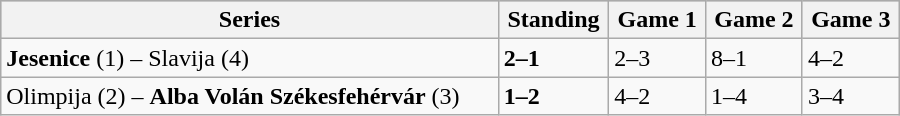<table class="wikitable" width="600px">
<tr style="background-color:#c0c0c0;">
<th>Series</th>
<th>Standing</th>
<th>Game 1</th>
<th>Game 2</th>
<th>Game 3</th>
</tr>
<tr>
<td><strong>Jesenice</strong> (1) – Slavija (4)</td>
<td><strong>2–1</strong></td>
<td>2–3</td>
<td>8–1</td>
<td>4–2</td>
</tr>
<tr>
<td>Olimpija (2) – <strong>Alba Volán Székesfehérvár</strong> (3)</td>
<td><strong>1–2</strong></td>
<td>4–2</td>
<td>1–4</td>
<td>3–4</td>
</tr>
</table>
